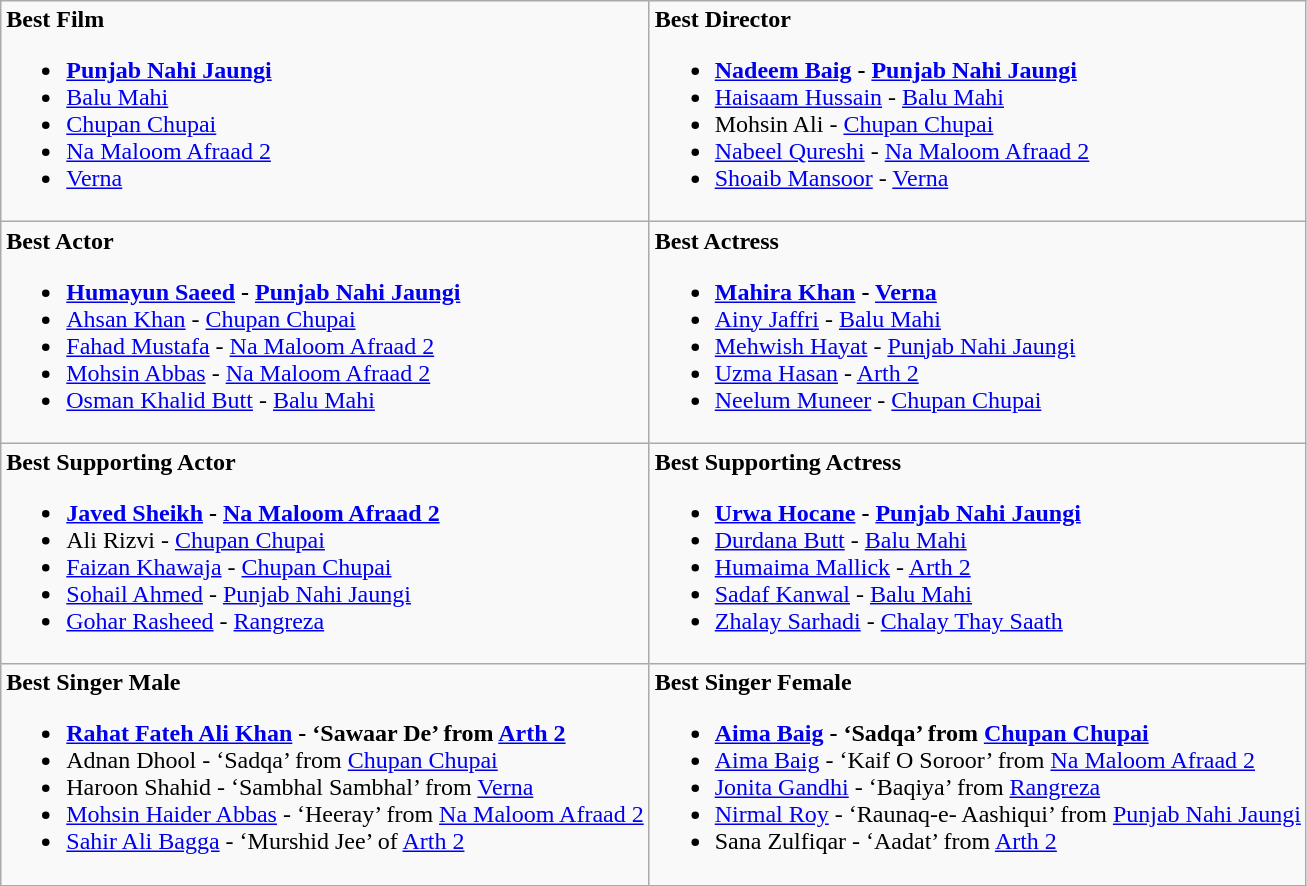<table class="wikitable">
<tr>
<td><strong>Best Film</strong><br><ul><li><strong><a href='#'>Punjab Nahi Jaungi</a></strong></li><li><a href='#'>Balu Mahi</a></li><li><a href='#'>Chupan Chupai</a></li><li><a href='#'>Na Maloom Afraad 2</a></li><li><a href='#'>Verna</a></li></ul></td>
<td><strong>Best Director</strong><br><ul><li><strong><a href='#'>Nadeem Baig</a></strong> <strong>-</strong> <strong><a href='#'>Punjab Nahi Jaungi</a></strong></li><li><a href='#'>Haisaam Hussain</a> - <a href='#'>Balu Mahi</a></li><li>Mohsin Ali - <a href='#'>Chupan Chupai</a></li><li><a href='#'>Nabeel Qureshi</a> - <a href='#'>Na Maloom Afraad 2</a></li><li><a href='#'>Shoaib Mansoor</a> - <a href='#'>Verna</a></li></ul></td>
</tr>
<tr>
<td><strong>Best Actor</strong><br><ul><li><strong><a href='#'>Humayun Saeed</a> - <a href='#'>Punjab Nahi Jaungi</a></strong></li><li><a href='#'>Ahsan Khan</a> - <a href='#'>Chupan Chupai</a></li><li><a href='#'>Fahad Mustafa</a> - <a href='#'>Na Maloom Afraad 2</a></li><li><a href='#'>Mohsin Abbas</a> - <a href='#'>Na Maloom Afraad 2</a></li><li><a href='#'>Osman Khalid Butt</a> - <a href='#'>Balu Mahi</a></li></ul></td>
<td><strong>Best Actress</strong><br><ul><li><strong><a href='#'>Mahira Khan</a> - <a href='#'>Verna</a></strong></li><li><a href='#'>Ainy Jaffri</a> - <a href='#'>Balu Mahi</a></li><li><a href='#'>Mehwish Hayat</a> - <a href='#'>Punjab Nahi Jaungi</a></li><li><a href='#'>Uzma Hasan</a> - <a href='#'>Arth 2</a></li><li><a href='#'>Neelum Muneer</a> - <a href='#'>Chupan Chupai</a></li></ul></td>
</tr>
<tr>
<td><strong>Best Supporting Actor</strong><br><ul><li><strong><a href='#'>Javed Sheikh</a> - <a href='#'>Na Maloom Afraad 2</a></strong></li><li>Ali Rizvi - <a href='#'>Chupan Chupai</a></li><li><a href='#'>Faizan Khawaja</a> - <a href='#'>Chupan Chupai</a></li><li><a href='#'>Sohail Ahmed</a> - <a href='#'>Punjab Nahi Jaungi</a></li><li><a href='#'>Gohar Rasheed</a> - <a href='#'>Rangreza</a></li></ul></td>
<td><strong>Best Supporting Actress</strong><br><ul><li><strong><a href='#'>Urwa Hocane</a> - <a href='#'>Punjab Nahi Jaungi</a></strong></li><li><a href='#'>Durdana Butt</a> - <a href='#'>Balu Mahi</a></li><li><a href='#'>Humaima Mallick</a> - <a href='#'>Arth 2</a></li><li><a href='#'>Sadaf Kanwal</a> - <a href='#'>Balu Mahi</a></li><li><a href='#'>Zhalay Sarhadi</a> - <a href='#'>Chalay Thay Saath</a></li></ul></td>
</tr>
<tr>
<td><strong>Best Singer Male</strong><br><ul><li><strong><a href='#'>Rahat Fateh Ali Khan</a> - ‘Sawaar De’ from <a href='#'>Arth 2</a></strong></li><li>Adnan Dhool - ‘Sadqa’ from <a href='#'>Chupan Chupai</a></li><li>Haroon Shahid - ‘Sambhal Sambhal’ from <a href='#'>Verna</a></li><li><a href='#'>Mohsin Haider Abbas</a> - ‘Heeray’ from <a href='#'>Na Maloom Afraad 2</a></li><li><a href='#'>Sahir Ali Bagga</a> - ‘Murshid Jee’ of <a href='#'>Arth 2</a></li></ul></td>
<td><strong>Best Singer Female</strong><br><ul><li><strong><a href='#'>Aima Baig</a> - ‘Sadqa’ from <a href='#'>Chupan Chupai</a></strong></li><li><a href='#'>Aima Baig</a> - ‘Kaif O Soroor’ from <a href='#'>Na Maloom Afraad 2</a></li><li><a href='#'>Jonita Gandhi</a> - ‘Baqiya’ from <a href='#'>Rangreza</a></li><li><a href='#'>Nirmal Roy</a> - ‘Raunaq-e- Aashiqui’ from <a href='#'>Punjab Nahi Jaungi</a></li><li>Sana Zulfiqar - ‘Aadat’ from <a href='#'>Arth 2</a></li></ul></td>
</tr>
</table>
